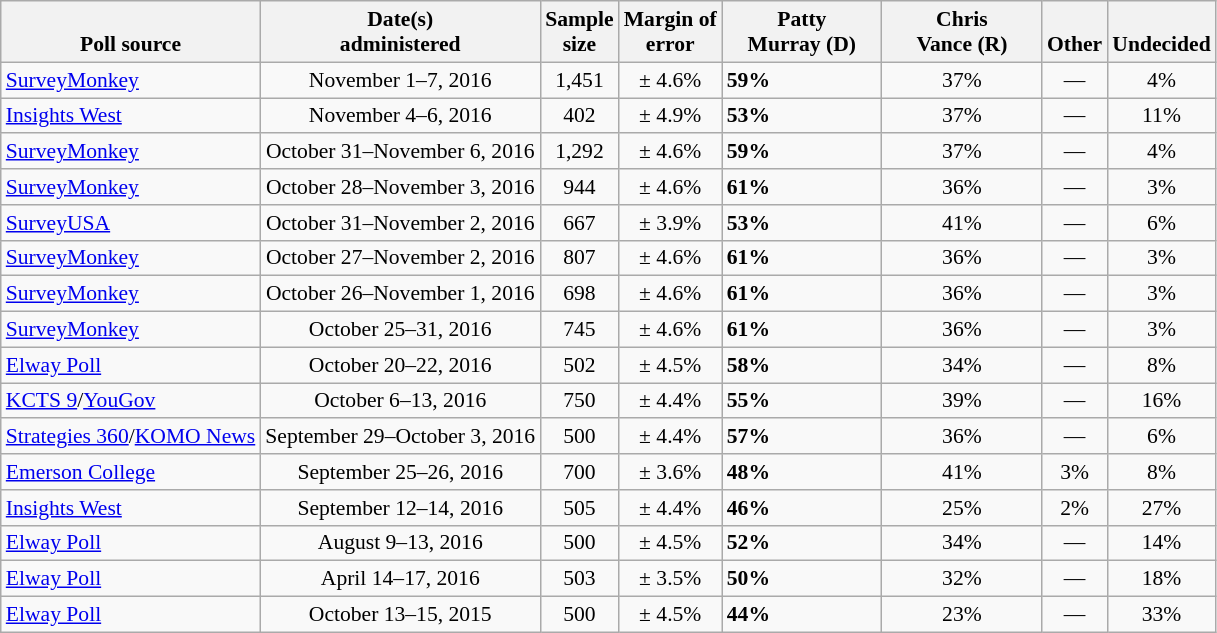<table class="wikitable" style="font-size:90%;">
<tr valign= bottom>
<th>Poll source</th>
<th>Date(s)<br>administered</th>
<th>Sample<br>size</th>
<th>Margin of<br>error</th>
<th style="width:100px;">Patty<br>Murray (D)</th>
<th style="width:100px;">Chris<br>Vance (R)</th>
<th>Other</th>
<th>Undecided</th>
</tr>
<tr>
<td><a href='#'>SurveyMonkey</a></td>
<td align=center>November 1–7, 2016</td>
<td align=center>1,451</td>
<td align=center>± 4.6%</td>
<td><strong>59%</strong></td>
<td align=center>37%</td>
<td align=center>—</td>
<td align=center>4%</td>
</tr>
<tr>
<td><a href='#'>Insights West</a></td>
<td align=center>November 4–6, 2016</td>
<td align=center>402</td>
<td align=center>± 4.9%</td>
<td><strong>53%</strong></td>
<td align=center>37%</td>
<td align=center>—</td>
<td align=center>11%</td>
</tr>
<tr>
<td><a href='#'>SurveyMonkey</a></td>
<td align=center>October 31–November 6, 2016</td>
<td align=center>1,292</td>
<td align=center>± 4.6%</td>
<td><strong>59%</strong></td>
<td align=center>37%</td>
<td align=center>—</td>
<td align=center>4%</td>
</tr>
<tr>
<td><a href='#'>SurveyMonkey</a></td>
<td align=center>October 28–November 3, 2016</td>
<td align=center>944</td>
<td align=center>± 4.6%</td>
<td><strong>61%</strong></td>
<td align=center>36%</td>
<td align=center>—</td>
<td align=center>3%</td>
</tr>
<tr>
<td><a href='#'>SurveyUSA</a></td>
<td align=center>October 31–November 2, 2016</td>
<td align=center>667</td>
<td align=center>± 3.9%</td>
<td><strong>53%</strong></td>
<td align=center>41%</td>
<td align=center>—</td>
<td align=center>6%</td>
</tr>
<tr>
<td><a href='#'>SurveyMonkey</a></td>
<td align=center>October 27–November 2, 2016</td>
<td align=center>807</td>
<td align=center>± 4.6%</td>
<td><strong>61%</strong></td>
<td align=center>36%</td>
<td align=center>—</td>
<td align=center>3%</td>
</tr>
<tr>
<td><a href='#'>SurveyMonkey</a></td>
<td align=center>October 26–November 1, 2016</td>
<td align=center>698</td>
<td align=center>± 4.6%</td>
<td><strong>61%</strong></td>
<td align=center>36%</td>
<td align=center>—</td>
<td align=center>3%</td>
</tr>
<tr>
<td><a href='#'>SurveyMonkey</a></td>
<td align=center>October 25–31, 2016</td>
<td align=center>745</td>
<td align=center>± 4.6%</td>
<td><strong>61%</strong></td>
<td align=center>36%</td>
<td align=center>—</td>
<td align=center>3%</td>
</tr>
<tr>
<td><a href='#'>Elway Poll</a></td>
<td align=center>October 20–22, 2016</td>
<td align=center>502</td>
<td align=center>± 4.5%</td>
<td><strong>58%</strong></td>
<td align=center>34%</td>
<td align=center>—</td>
<td align=center>8%</td>
</tr>
<tr>
<td><a href='#'>KCTS 9</a>/<a href='#'>YouGov</a></td>
<td align=center>October 6–13, 2016</td>
<td align=center>750</td>
<td align=center>± 4.4%</td>
<td><strong>55%</strong></td>
<td align=center>39%</td>
<td align=center>—</td>
<td align=center>16%</td>
</tr>
<tr>
<td><a href='#'>Strategies 360</a>/<a href='#'>KOMO News</a></td>
<td align=center>September 29–October 3, 2016</td>
<td align=center>500</td>
<td align=center>± 4.4%</td>
<td><strong>57%</strong></td>
<td align=center>36%</td>
<td align=center>—</td>
<td align=center>6%</td>
</tr>
<tr>
<td><a href='#'>Emerson College</a></td>
<td align=center>September 25–26, 2016</td>
<td align=center>700</td>
<td align=center>± 3.6%</td>
<td><strong>48%</strong></td>
<td align=center>41%</td>
<td align=center>3%</td>
<td align=center>8%</td>
</tr>
<tr>
<td><a href='#'>Insights West</a></td>
<td align=center>September 12–14, 2016</td>
<td align=center>505</td>
<td align=center>± 4.4%</td>
<td><strong>46%</strong></td>
<td align=center>25%</td>
<td align=center>2%</td>
<td align=center>27%</td>
</tr>
<tr>
<td><a href='#'>Elway Poll</a></td>
<td align=center>August 9–13, 2016</td>
<td align=center>500</td>
<td align=center>± 4.5%</td>
<td><strong>52%</strong></td>
<td align=center>34%</td>
<td align=center>—</td>
<td align=center>14%</td>
</tr>
<tr>
<td><a href='#'>Elway Poll</a></td>
<td align=center>April 14–17, 2016</td>
<td align=center>503</td>
<td align=center>± 3.5%</td>
<td><strong>50%</strong></td>
<td align=center>32%</td>
<td align=center>—</td>
<td align=center>18%</td>
</tr>
<tr>
<td><a href='#'>Elway Poll</a></td>
<td align=center>October 13–15, 2015</td>
<td align=center>500</td>
<td align=center>± 4.5%</td>
<td><strong>44%</strong></td>
<td align=center>23%</td>
<td align=center>—</td>
<td align=center>33%</td>
</tr>
</table>
